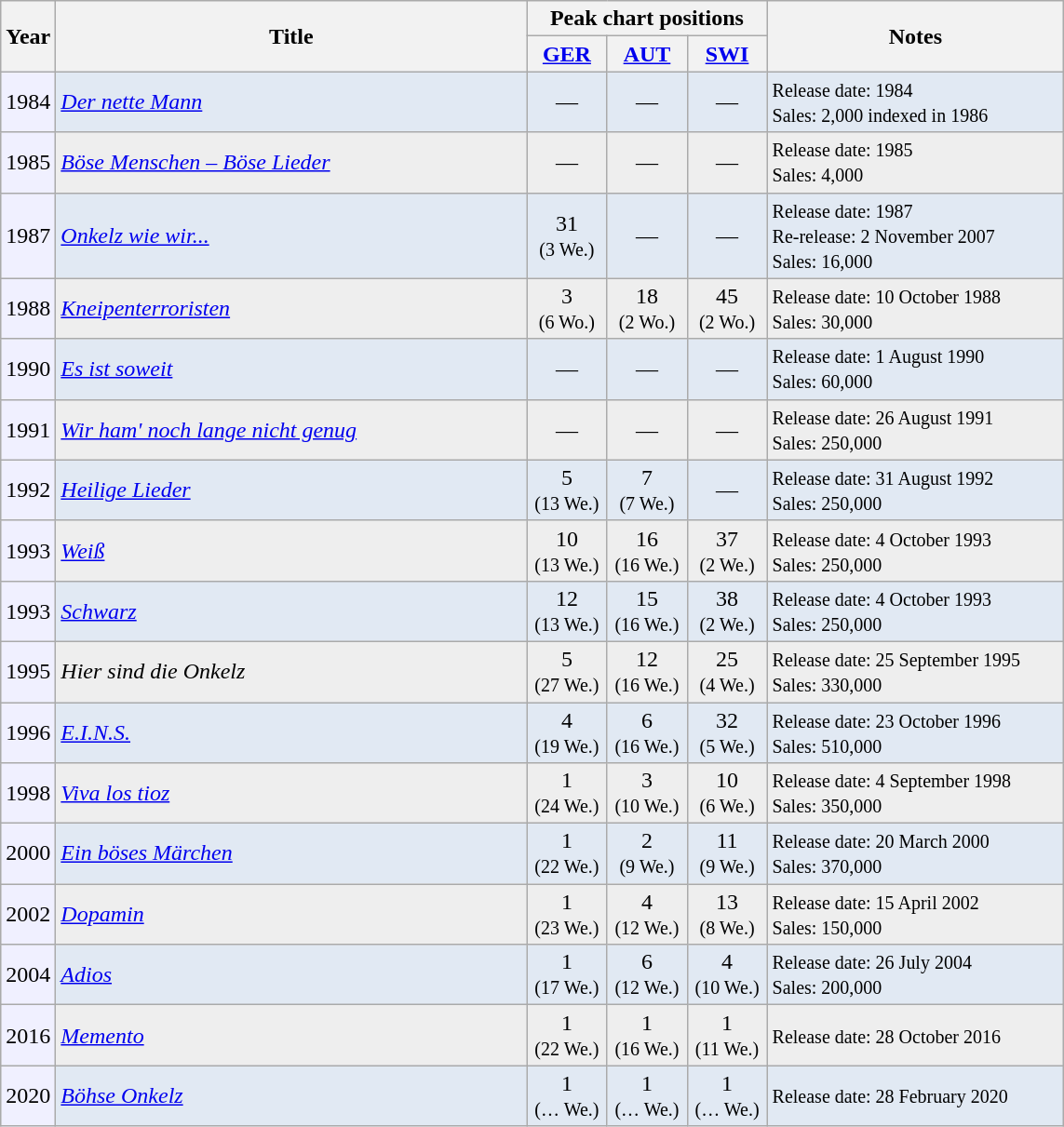<table class="wikitable">
<tr class="hintergrundfarbe8">
<th rowspan="2">Year</th>
<th style="width:330px;" rowspan="2">Title</th>
<th colspan="3">Peak chart positions </th>
<th style="width:205px;" rowspan="2">Notes</th>
</tr>
<tr class="hintergrundfarbe8">
<th style="width:50px;"><a href='#'>GER</a></th>
<th style="width:50px;"><a href='#'>AUT</a></th>
<th style="width:50px;"><a href='#'>SWI</a></th>
</tr>
<tr style="background:#e1e9f3;">
<td style="background:#f0f0ff;">1984</td>
<td><em><a href='#'>Der nette Mann</a></em></td>
<td style="text-align:center;" >—</td>
<td style="text-align:center;" >—</td>
<td style="text-align:center;" >—</td>
<td><small>Release date: 1984<br>Sales: 2,000 indexed in 1986</small></td>
</tr>
<tr style="background:#eee;">
<td style="background:#f0f0ff;">1985</td>
<td><em><a href='#'>Böse Menschen – Böse Lieder</a></em></td>
<td style="text-align:center;" >—</td>
<td style="text-align:center;" >—</td>
<td style="text-align:center;" >—</td>
<td><small>Release date: 1985<br>Sales: 4,000</small></td>
</tr>
<tr style="background:#e1e9f3;">
<td style="background:#f0f0ff;">1987</td>
<td><em><a href='#'>Onkelz wie wir...</a></em></td>
<td style="text-align:center;" >31 <br><small>(3 We.)</small></td>
<td style="text-align:center;" >—</td>
<td style="text-align:center;" >—</td>
<td><small>Release date: 1987<br>Re-release: 2 November 2007<br>Sales: 16,000</small></td>
</tr>
<tr style="background:#eee;">
<td style="background:#f0f0ff;">1988</td>
<td><em><a href='#'>Kneipenterroristen</a></em></td>
<td style="text-align:center;" >3 <br><small>(6 Wo.)</small></td>
<td style="text-align:center;" >18 <br><small>(2 Wo.)</small></td>
<td style="text-align:center;" >45 <br><small>(2 Wo.)</small></td>
<td><small>Release date: 10 October 1988<br>Sales: 30,000</small></td>
</tr>
<tr style="background:#e1e9f3;">
<td style="background:#f0f0ff;">1990</td>
<td><em><a href='#'>Es ist soweit</a></em></td>
<td style="text-align:center;" >—</td>
<td style="text-align:center;" >—</td>
<td style="text-align:center;" >—</td>
<td><small>Release date: 1 August 1990<br>Sales: 60,000</small></td>
</tr>
<tr style="background:#eee;">
<td style="background:#f0f0ff;">1991</td>
<td><em><a href='#'>Wir ham' noch lange nicht genug</a></em></td>
<td style="text-align:center;" >—</td>
<td style="text-align:center;" >—</td>
<td style="text-align:center;" >—</td>
<td><small>Release date: 26 August 1991 <br>Sales: 250,000</small></td>
</tr>
<tr style="background:#e1e9f3;">
<td style="background:#f0f0ff;">1992</td>
<td><em><a href='#'>Heilige Lieder</a></em></td>
<td style="text-align:center;" >5 <br><small>(13 We.)</small></td>
<td style="text-align:center;" >7 <br><small>(7 We.)</small></td>
<td style="text-align:center;" >—</td>
<td><small>Release date: 31 August 1992 <br>Sales: 250,000</small></td>
</tr>
<tr style="background:#eee;">
<td style="background:#f0f0ff;">1993</td>
<td><em><a href='#'>Weiß</a></em></td>
<td style="text-align:center;" >10 <br><small>(13 We.)</small></td>
<td style="text-align:center;" >16 <br><small>(16 We.)</small></td>
<td style="text-align:center;" >37 <br><small>(2 We.)</small></td>
<td><small>Release date: 4 October 1993 <br>Sales: 250,000</small></td>
</tr>
<tr style="background:#e1e9f3;">
<td style="background:#f0f0ff;">1993</td>
<td><em><a href='#'>Schwarz</a></em></td>
<td style="text-align:center;" >12 <br><small>(13 We.)</small></td>
<td style="text-align:center;" >15 <br><small>(16 We.)</small></td>
<td style="text-align:center;" >38 <br><small>(2 We.)</small></td>
<td><small>Release date: 4 October 1993 <br>Sales: 250,000</small></td>
</tr>
<tr style="background:#eee;">
<td style="background:#f0f0ff;">1995</td>
<td><em>Hier sind die Onkelz</em></td>
<td style="text-align:center;" >5 <br><small>(27 We.)</small></td>
<td style="text-align:center;" >12 <br><small>(16 We.)</small></td>
<td style="text-align:center;" >25 <br><small>(4 We.)</small></td>
<td><small>Release date: 25 September 1995 <br>Sales: 330,000</small></td>
</tr>
<tr style="background:#e1e9f3;">
<td style="background:#f0f0ff;">1996</td>
<td><em><a href='#'>E.I.N.S.</a></em></td>
<td style="text-align:center;" >4 <br><small>(19 We.)</small></td>
<td style="text-align:center;" >6 <br><small>(16 We.)</small></td>
<td style="text-align:center;" >32 <br><small>(5 We.)</small></td>
<td><small>Release date: 23 October 1996 <br>Sales: 510,000</small></td>
</tr>
<tr style="background:#eee;">
<td style="background:#f0f0ff;">1998</td>
<td><em><a href='#'>Viva los tioz</a></em></td>
<td style="text-align:center;" >1 <br><small>(24 We.)</small></td>
<td style="text-align:center;" >3 <br><small>(10 We.)</small></td>
<td style="text-align:center;" >10 <br><small>(6 We.)</small></td>
<td><small>Release date: 4 September 1998 <br>Sales: 350,000</small></td>
</tr>
<tr style="background:#e1e9f3;">
<td style="background:#f0f0ff;">2000</td>
<td><em><a href='#'>Ein böses Märchen</a></em></td>
<td style="text-align:center;" >1<br><small>(22 We.)</small></td>
<td style="text-align:center;" >2 <br><small>(9 We.)</small></td>
<td style="text-align:center;" >11 <br><small>(9 We.)</small></td>
<td><small>Release date: 20 March 2000 <br>Sales: 370,000</small></td>
</tr>
<tr style="background:#eee;">
<td style="background:#f0f0ff;">2002</td>
<td><em><a href='#'>Dopamin</a></em></td>
<td style="text-align:center;" >1 <br><small>(23 We.)</small></td>
<td style="text-align:center;" >4 <br><small>(12 We.)</small></td>
<td style="text-align:center;" >13 <br><small>(8 We.)</small></td>
<td><small>Release date: 15 April 2002<br>Sales: 150,000</small></td>
</tr>
<tr style="background:#e1e9f3;">
<td style="background:#f0f0ff;">2004</td>
<td><em><a href='#'>Adios</a></em></td>
<td style="text-align:center;" >1 <br><small>(17 We.)</small></td>
<td style="text-align:center;" >6 <br><small>(12 We.)</small></td>
<td style="text-align:center;" >4 <br><small>(10 We.)</small></td>
<td><small>Release date: 26 July 2004<br>Sales: 200,000</small></td>
</tr>
<tr style="background:#eee;">
<td style="background:#f0f0ff;">2016</td>
<td><em><a href='#'>Memento</a></em></td>
<td style="text-align:center;" >1 <br><small>(22 We.)</small></td>
<td style="text-align:center;" >1 <br><small>(16 We.)</small></td>
<td style="text-align:center;" >1 <br><small>(11 We.)</small></td>
<td><small>Release date: 28 October 2016</small></td>
</tr>
<tr style="background:#e1e9f3;">
<td style="background:#f0f0ff;">2020</td>
<td><em><a href='#'>Böhse Onkelz</a></em></td>
<td style="text-align:center;" >1 <br><small>(… We.)</small></td>
<td style="text-align:center;" >1 <br><small>(… We.)</small></td>
<td style="text-align:center;" >1 <br><small>(… We.)</small></td>
<td><small>Release date: 28 February 2020</small></td>
</tr>
</table>
